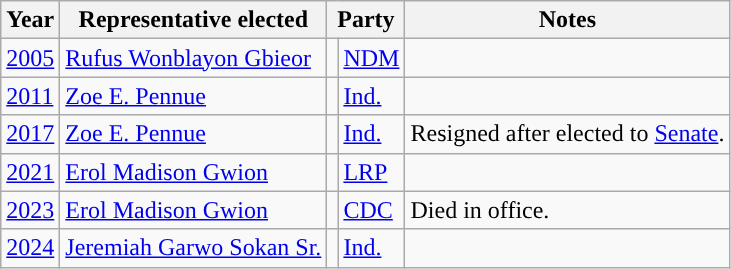<table class="wikitable">
<tr>
<th>Year</th>
<th>Representative elected</th>
<th colspan=2>Party</th>
<th>Notes</th>
</tr>
<tr>
<td><a href='#'>2005</a></td>
<td><a href='#'>Rufus Wonblayon Gbieor</a></td>
<td></td>
<td><a href='#'>NDM</a></td>
<td></td>
</tr>
<tr>
<td><a href='#'>2011</a></td>
<td><a href='#'>Zoe E. Pennue</a></td>
<td></td>
<td><a href='#'>Ind.</a></td>
<td></td>
</tr>
<tr>
<td><a href='#'>2017</a></td>
<td><a href='#'>Zoe E. Pennue</a></td>
<td></td>
<td><a href='#'>Ind.</a></td>
<td>Resigned after elected to <a href='#'>Senate</a>.</td>
</tr>
<tr>
<td><a href='#'>2021</a></td>
<td><a href='#'>Erol Madison Gwion</a></td>
<td></td>
<td><a href='#'>LRP</a></td>
<td></td>
</tr>
<tr>
<td><a href='#'>2023</a></td>
<td><a href='#'>Erol Madison Gwion</a></td>
<td></td>
<td><a href='#'>CDC</a></td>
<td>Died in office.</td>
</tr>
<tr>
<td><a href='#'>2024</a></td>
<td><a href='#'>Jeremiah Garwo Sokan Sr.</a></td>
<td></td>
<td><a href='#'>Ind.</a></td>
<td></td>
</tr>
</table>
